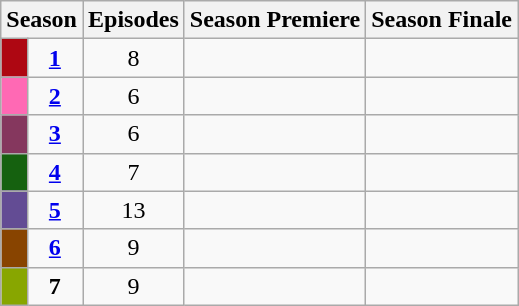<table class="wikitable plainrowheaders">
<tr>
<th colspan="2">Season</th>
<th>Episodes</th>
<th>Season Premiere</th>
<th>Season Finale</th>
</tr>
<tr>
<td style="background:#AE0712; height:5px;"></td>
<td style="text-align:center;"><strong><a href='#'>1</a></strong></td>
<td style="text-align:center;">8</td>
<td style="text-align:center;"></td>
<td style="text-align:center;"></td>
</tr>
<tr>
<td style="background:hotPink; height:5px;"></td>
<td style="text-align:center;"><strong><a href='#'>2</a></strong></td>
<td style="text-align:center;">6</td>
<td style="text-align:center;"></td>
<td style="text-align:center;"></td>
</tr>
<tr>
<td style="background:#85375E; height:5px;"></td>
<td style="text-align:center;"><strong><a href='#'>3</a></strong></td>
<td style="text-align:center;">6</td>
<td style="text-align:center;"></td>
<td style="text-align:center;"></td>
</tr>
<tr>
<td style="background:#15610F; height:5px;"></td>
<td style="text-align:center;"><strong><a href='#'>4</a></strong></td>
<td style="text-align:center;">7</td>
<td style="text-align:center;"></td>
<td style="text-align:center;"></td>
</tr>
<tr>
<td style="background:#634C94; height:5px;"></td>
<td style="text-align:center;"><strong><a href='#'>5</a></strong></td>
<td style="text-align:center;">13</td>
<td style="text-align:center;"></td>
<td style="text-align:center;"></td>
</tr>
<tr>
<td style="background:#884400; height:5px;"></td>
<td style="text-align:center;"><strong><a href='#'>6</a></strong></td>
<td style="text-align:center;">9</td>
<td style="text-align:center;"></td>
<td style="text-align:center;"></td>
</tr>
<tr>
<td style="background:#88A600; height:5px;"></td>
<td style="text-align:center;"><strong>7</strong></td>
<td style="text-align:center;">9</td>
<td style="text-align:center;"></td>
<td style="text-align:center;"></td>
</tr>
</table>
